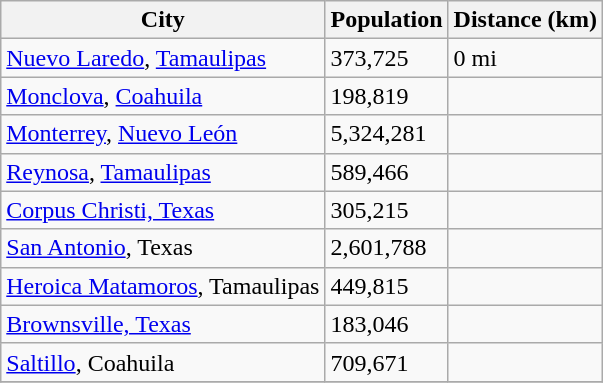<table class="wikitable">
<tr>
<th>City</th>
<th>Population</th>
<th>Distance (km)</th>
</tr>
<tr valign="top">
<td><a href='#'>Nuevo Laredo</a>, <a href='#'>Tamaulipas</a></td>
<td>373,725</td>
<td>0 mi</td>
</tr>
<tr>
<td><a href='#'>Monclova</a>, <a href='#'>Coahuila</a></td>
<td>198,819</td>
<td></td>
</tr>
<tr>
<td><a href='#'>Monterrey</a>, <a href='#'>Nuevo León</a></td>
<td>5,324,281</td>
<td></td>
</tr>
<tr>
<td><a href='#'>Reynosa</a>, <a href='#'>Tamaulipas</a></td>
<td>589,466</td>
<td></td>
</tr>
<tr>
<td><a href='#'>Corpus Christi, Texas</a></td>
<td>305,215</td>
<td></td>
</tr>
<tr>
<td><a href='#'>San Antonio</a>, Texas</td>
<td>2,601,788</td>
<td></td>
</tr>
<tr>
<td><a href='#'>Heroica Matamoros</a>, Tamaulipas</td>
<td>449,815</td>
<td></td>
</tr>
<tr>
<td><a href='#'>Brownsville, Texas</a></td>
<td>183,046</td>
<td></td>
</tr>
<tr>
<td><a href='#'>Saltillo</a>, Coahuila</td>
<td>709,671</td>
<td></td>
</tr>
<tr>
</tr>
</table>
